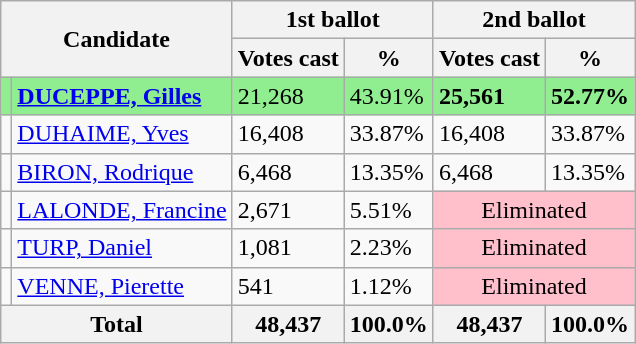<table class="wikitable">
<tr>
<th rowspan="2" colspan="2">Candidate</th>
<th colspan="2">1st ballot</th>
<th colspan="2">2nd ballot</th>
</tr>
<tr>
<th>Votes cast</th>
<th>%</th>
<th>Votes cast</th>
<th>%</th>
</tr>
<tr style="background:lightgreen;">
<td></td>
<td><strong><a href='#'>DUCEPPE, Gilles</a></strong></td>
<td>21,268</td>
<td>43.91%</td>
<td><strong>25,561</strong></td>
<td><strong>52.77%</strong></td>
</tr>
<tr>
<td></td>
<td><a href='#'>DUHAIME, Yves</a></td>
<td>16,408</td>
<td>33.87%</td>
<td>16,408</td>
<td>33.87%</td>
</tr>
<tr>
<td></td>
<td><a href='#'>BIRON, Rodrique</a></td>
<td>6,468</td>
<td>13.35%</td>
<td>6,468</td>
<td>13.35%</td>
</tr>
<tr>
<td></td>
<td><a href='#'>LALONDE, Francine</a></td>
<td>2,671</td>
<td>5.51%</td>
<td style="text-align:center; background:pink;" colspan="2">Eliminated</td>
</tr>
<tr>
<td></td>
<td><a href='#'>TURP, Daniel</a></td>
<td>1,081</td>
<td>2.23%</td>
<td style="text-align:center; background:pink;" colspan="2">Eliminated</td>
</tr>
<tr>
<td></td>
<td><a href='#'>VENNE, Pierette</a></td>
<td>541</td>
<td>1.12%</td>
<td style="text-align:center; background:pink;" colspan="2">Eliminated</td>
</tr>
<tr>
<th colspan="2">Total</th>
<th>48,437</th>
<th>100.0%</th>
<th>48,437</th>
<th>100.0%</th>
</tr>
</table>
